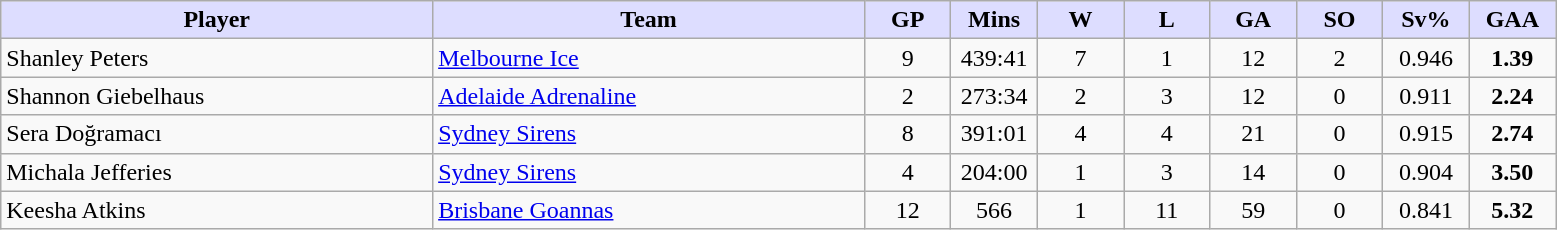<table class="wikitable" style="text-align:center">
<tr>
<th style="background:#ddf; width:25%;">Player</th>
<th style="background:#ddf; width:25%;">Team</th>
<th style="background:#ddf; width:5%;">GP</th>
<th style="background:#ddf; width:5%;">Mins</th>
<th style="background:#ddf; width:5%;">W</th>
<th style="background:#ddf; width:5%;">L</th>
<th style="background:#ddf; width:5%;">GA</th>
<th style="background:#ddf; width:5%;">SO</th>
<th style="background:#ddf; width:5%;">Sv%</th>
<th style="background:#ddf; width:5%;">GAA</th>
</tr>
<tr>
<td align=left>Shanley Peters</td>
<td align=left><a href='#'>Melbourne Ice</a></td>
<td>9</td>
<td>439:41</td>
<td>7</td>
<td>1</td>
<td>12</td>
<td>2</td>
<td>0.946</td>
<td><strong>1.39</strong></td>
</tr>
<tr>
<td align=left>Shannon Giebelhaus</td>
<td align=left><a href='#'>Adelaide Adrenaline</a></td>
<td>2</td>
<td>273:34</td>
<td>2</td>
<td>3</td>
<td>12</td>
<td>0</td>
<td>0.911</td>
<td><strong>2.24</strong></td>
</tr>
<tr>
<td align=left>Sera Doğramacı</td>
<td align=left><a href='#'>Sydney Sirens</a></td>
<td>8</td>
<td>391:01</td>
<td>4</td>
<td>4</td>
<td>21</td>
<td>0</td>
<td>0.915</td>
<td><strong>2.74</strong></td>
</tr>
<tr>
<td align=left>Michala Jefferies</td>
<td align=left><a href='#'>Sydney Sirens</a></td>
<td>4</td>
<td>204:00</td>
<td>1</td>
<td>3</td>
<td>14</td>
<td>0</td>
<td>0.904</td>
<td><strong>3.50</strong></td>
</tr>
<tr>
<td align=left>Keesha Atkins</td>
<td align=left><a href='#'>Brisbane Goannas</a></td>
<td>12</td>
<td>566</td>
<td>1</td>
<td>11</td>
<td>59</td>
<td>0</td>
<td>0.841</td>
<td><strong>5.32</strong></td>
</tr>
</table>
